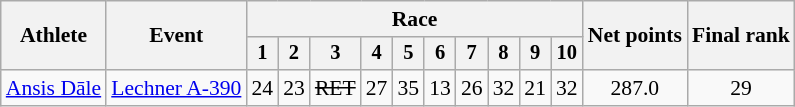<table class="wikitable" style="font-size:90%">
<tr>
<th rowspan="2">Athlete</th>
<th rowspan="2">Event</th>
<th colspan=10>Race</th>
<th rowspan=2>Net points</th>
<th rowspan=2>Final rank</th>
</tr>
<tr style="font-size:95%">
<th>1</th>
<th>2</th>
<th>3</th>
<th>4</th>
<th>5</th>
<th>6</th>
<th>7</th>
<th>8</th>
<th>9</th>
<th>10</th>
</tr>
<tr align=center>
<td align=left><a href='#'>Ansis Dāle</a></td>
<td align=left><a href='#'>Lechner A-390</a></td>
<td>24</td>
<td>23</td>
<td><s>RET</s></td>
<td>27</td>
<td>35</td>
<td>13</td>
<td>26</td>
<td>32</td>
<td>21</td>
<td>32</td>
<td>287.0</td>
<td>29</td>
</tr>
</table>
